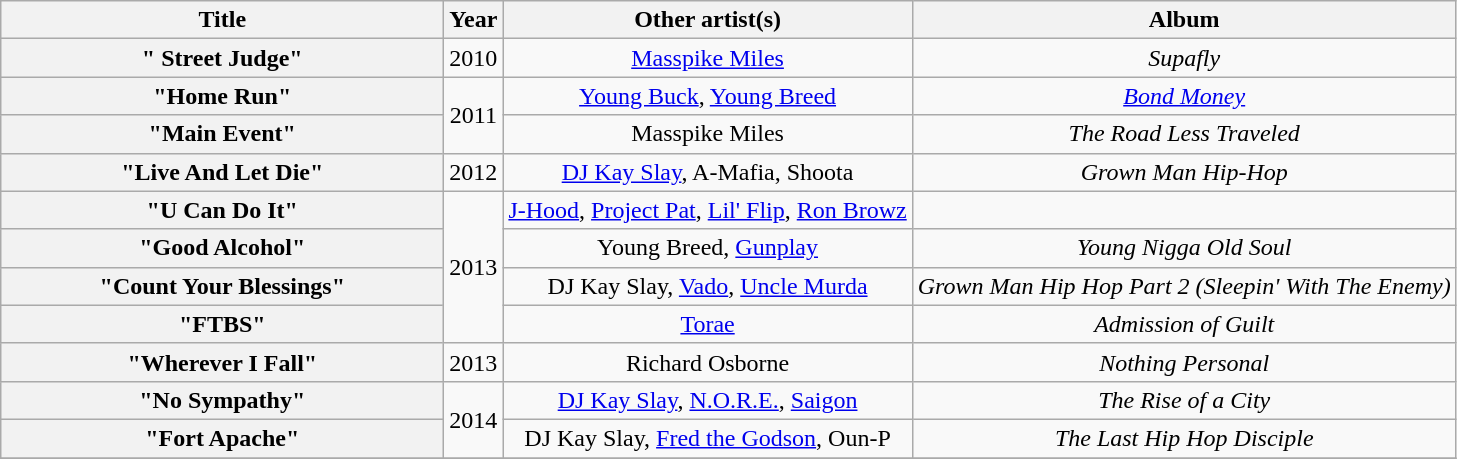<table class="wikitable plainrowheaders" style="text-align:center;">
<tr>
<th scope="col" style="width:18em;">Title</th>
<th scope="col">Year</th>
<th scope="col">Other artist(s)</th>
<th scope="col">Album</th>
</tr>
<tr>
<th scope="row">" Street Judge"</th>
<td rowspan="1">2010</td>
<td><a href='#'>Masspike Miles</a></td>
<td><em>Supafly</em></td>
</tr>
<tr>
<th scope="row">"Home Run"</th>
<td rowspan="2">2011</td>
<td><a href='#'>Young Buck</a>, <a href='#'>Young Breed</a></td>
<td><em><a href='#'>Bond Money</a></em></td>
</tr>
<tr>
<th scope="row">"Main Event"</th>
<td>Masspike Miles</td>
<td><em>The Road Less Traveled</em></td>
</tr>
<tr>
<th scope="row">"Live And Let Die"</th>
<td rowspan="1">2012</td>
<td><a href='#'>DJ Kay Slay</a>, A-Mafia, Shoota</td>
<td><em>Grown Man Hip-Hop</em></td>
</tr>
<tr>
<th scope="row">"U Can Do It"</th>
<td rowspan="4">2013</td>
<td><a href='#'>J-Hood</a>, <a href='#'>Project Pat</a>, <a href='#'>Lil' Flip</a>, <a href='#'>Ron Browz</a></td>
<td></td>
</tr>
<tr>
<th scope="row">"Good Alcohol"</th>
<td>Young Breed, <a href='#'>Gunplay</a></td>
<td><em>Young Nigga Old Soul</em></td>
</tr>
<tr>
<th scope="row">"Count Your Blessings"</th>
<td>DJ Kay Slay, <a href='#'>Vado</a>, <a href='#'>Uncle Murda</a></td>
<td><em>Grown Man Hip Hop Part 2 (Sleepin' With The Enemy)</em></td>
</tr>
<tr>
<th scope="row">"FTBS"</th>
<td><a href='#'>Torae</a></td>
<td><em>Admission of Guilt</em></td>
</tr>
<tr>
<th scope="row">"Wherever I Fall"</th>
<td>2013</td>
<td>Richard Osborne</td>
<td><em>Nothing Personal</em></td>
</tr>
<tr>
<th scope="row">"No Sympathy"</th>
<td rowspan=2>2014</td>
<td><a href='#'>DJ Kay Slay</a>, <a href='#'>N.O.R.E.</a>, <a href='#'>Saigon</a></td>
<td><em>The Rise of a City</em></td>
</tr>
<tr>
<th scope=row>"Fort Apache" </th>
<td>DJ Kay Slay, <a href='#'>Fred the Godson</a>, Oun-P</td>
<td><em>The Last Hip Hop Disciple</em></td>
</tr>
<tr>
</tr>
</table>
